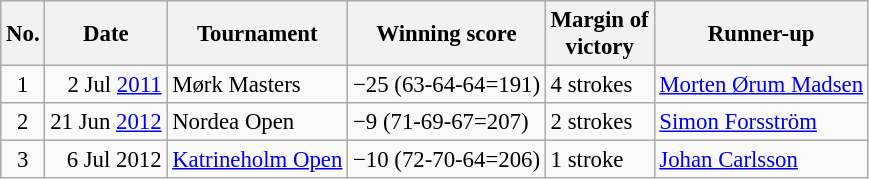<table class="wikitable" style="font-size:95%;">
<tr>
<th>No.</th>
<th>Date</th>
<th>Tournament</th>
<th>Winning score</th>
<th>Margin of<br>victory</th>
<th>Runner-up</th>
</tr>
<tr>
<td align=center>1</td>
<td align=right>2 Jul <a href='#'>2011</a></td>
<td>Mørk Masters</td>
<td>−25 (63-64-64=191)</td>
<td>4 strokes</td>
<td> <a href='#'>Morten Ørum Madsen</a></td>
</tr>
<tr>
<td align=center>2</td>
<td align=right>21 Jun <a href='#'>2012</a></td>
<td>Nordea Open</td>
<td>−9 (71-69-67=207)</td>
<td>2 strokes</td>
<td> <a href='#'>Simon Forsström</a></td>
</tr>
<tr>
<td align=center>3</td>
<td align=right>6 Jul 2012</td>
<td><a href='#'>Katrineholm Open</a></td>
<td>−10 (72-70-64=206)</td>
<td>1 stroke</td>
<td> <a href='#'>Johan Carlsson</a></td>
</tr>
</table>
